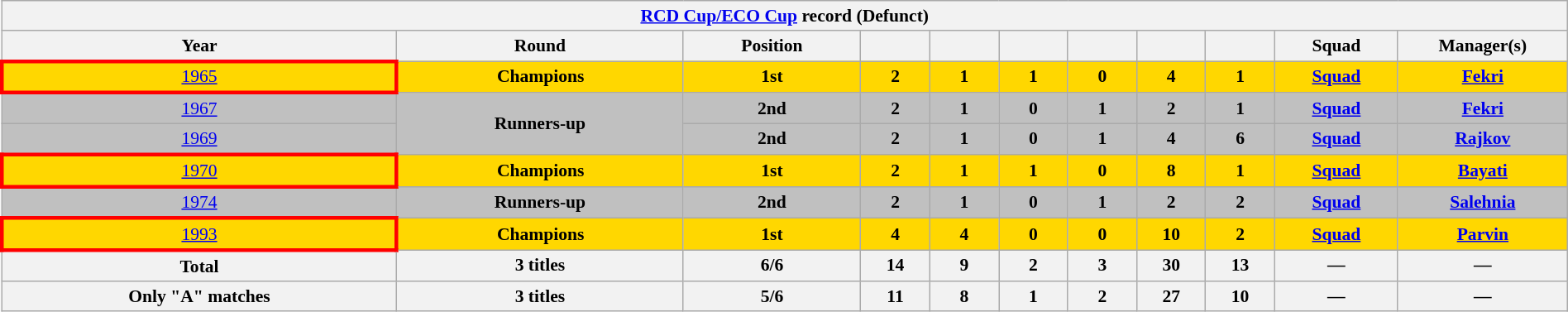<table class="wikitable" class="wikitable" style="font-size:90%; text-align:center; width:100%">
<tr>
<th colspan=11><a href='#'>RCD Cup/ECO Cup</a> record (Defunct)</th>
</tr>
<tr>
<th width="175">Year</th>
<th width="125">Round</th>
<th width="75">Position</th>
<th width="25"></th>
<th width="25"></th>
<th width="25"></th>
<th width="25"></th>
<th width="25"></th>
<th width="25"></th>
<th width="50">Squad</th>
<th width="50">Manager(s)</th>
</tr>
<tr style="background:gold;">
<td style="border: 3px solid red"> <a href='#'>1965</a></td>
<td><strong>Champions</strong></td>
<td><strong>1st</strong></td>
<td><strong>2</strong></td>
<td><strong>1</strong></td>
<td><strong>1</strong></td>
<td><strong>0</strong></td>
<td><strong>4</strong></td>
<td><strong>1</strong></td>
<td><strong><a href='#'>Squad</a></strong></td>
<td><strong><a href='#'>Fekri</a></strong></td>
</tr>
<tr style="background:silver;">
<td> <a href='#'>1967</a></td>
<td rowspan=2><strong>Runners-up</strong></td>
<td><strong>2nd</strong></td>
<td><strong>2</strong></td>
<td><strong>1</strong></td>
<td><strong>0</strong></td>
<td><strong>1</strong></td>
<td><strong>2</strong></td>
<td><strong>1</strong></td>
<td><strong><a href='#'>Squad</a></strong></td>
<td><strong><a href='#'>Fekri</a></strong></td>
</tr>
<tr style="background:silver;">
<td> <a href='#'>1969</a></td>
<td><strong>2nd</strong></td>
<td><strong>2</strong></td>
<td><strong>1</strong></td>
<td><strong>0</strong></td>
<td><strong>1</strong></td>
<td><strong>4</strong></td>
<td><strong>6</strong></td>
<td><strong><a href='#'>Squad</a></strong></td>
<td><strong><a href='#'>Rajkov</a></strong></td>
</tr>
<tr style="background:gold;">
<td style="border: 3px solid red"> <a href='#'>1970</a></td>
<td><strong>Champions</strong></td>
<td><strong>1st</strong></td>
<td><strong>2</strong></td>
<td><strong>1</strong></td>
<td><strong>1</strong></td>
<td><strong>0</strong></td>
<td><strong>8</strong></td>
<td><strong>1</strong></td>
<td><strong><a href='#'>Squad</a></strong></td>
<td><strong><a href='#'>Bayati</a></strong></td>
</tr>
<tr bgcolor=silver>
<td> <a href='#'>1974</a></td>
<td><strong>Runners-up</strong></td>
<td><strong>2nd</strong></td>
<td><strong>2</strong></td>
<td><strong>1</strong></td>
<td><strong>0</strong></td>
<td><strong>1</strong></td>
<td><strong>2</strong></td>
<td><strong>2</strong></td>
<td><strong><a href='#'>Squad</a></strong></td>
<td><strong><a href='#'>Salehnia</a></strong></td>
</tr>
<tr style="background:gold;">
<td style="border: 3px solid red"> <a href='#'>1993</a></td>
<td><strong>Champions</strong></td>
<td><strong>1st</strong></td>
<td><strong>4</strong></td>
<td><strong>4</strong></td>
<td><strong>0</strong></td>
<td><strong>0</strong></td>
<td><strong>10</strong></td>
<td><strong>2</strong></td>
<td><strong><a href='#'>Squad</a></strong></td>
<td><strong><a href='#'>Parvin</a></strong></td>
</tr>
<tr>
<th><strong>Total</strong></th>
<th><strong>3 titles</strong></th>
<th><strong>6/6</strong></th>
<th><strong>14</strong></th>
<th><strong>9</strong></th>
<th><strong>2</strong></th>
<th><strong>3</strong></th>
<th><strong>30</strong></th>
<th><strong>13</strong></th>
<th><strong>—</strong></th>
<th><strong>—</strong></th>
</tr>
<tr>
<th><strong>Only "A" matches</strong></th>
<th><strong>3 titles</strong></th>
<th><strong>5/6</strong></th>
<th><strong>11</strong></th>
<th><strong>8</strong></th>
<th><strong>1</strong></th>
<th><strong>2</strong></th>
<th><strong>27</strong></th>
<th><strong>10</strong></th>
<th><strong>—</strong></th>
<th><strong>—</strong></th>
</tr>
</table>
